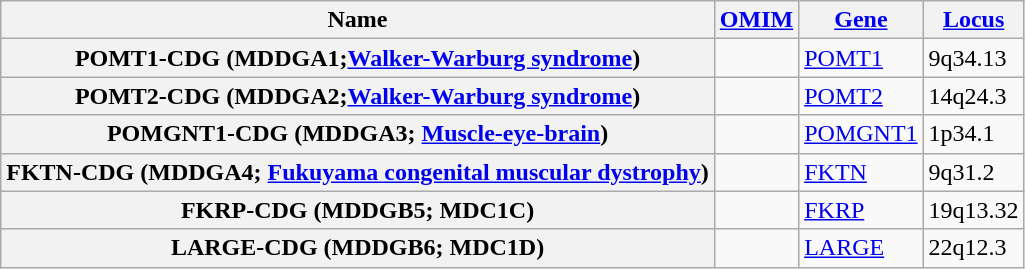<table class="sortable wikitable plainrowheaders">
<tr>
<th scope="col">Name</th>
<th scope="col"><a href='#'>OMIM</a></th>
<th scope="col"><a href='#'>Gene</a></th>
<th scope="col"><a href='#'>Locus</a></th>
</tr>
<tr>
<th scope="row">POMT1-CDG (MDDGA1;<a href='#'>Walker-Warburg syndrome</a>)</th>
<td></td>
<td><a href='#'>POMT1</a></td>
<td>9q34.13</td>
</tr>
<tr>
<th scope="row">POMT2-CDG (MDDGA2;<a href='#'>Walker-Warburg syndrome</a>)</th>
<td></td>
<td><a href='#'>POMT2</a></td>
<td>14q24.3</td>
</tr>
<tr>
<th scope="row">POMGNT1-CDG (MDDGA3; <a href='#'>Muscle-eye-brain</a>)</th>
<td></td>
<td><a href='#'>POMGNT1</a></td>
<td>1p34.1</td>
</tr>
<tr>
<th scope="row">FKTN-CDG (MDDGA4; <a href='#'>Fukuyama congenital muscular dystrophy</a>)</th>
<td></td>
<td><a href='#'>FKTN</a></td>
<td>9q31.2</td>
</tr>
<tr>
<th scope="row">FKRP-CDG (MDDGB5; MDC1C)</th>
<td></td>
<td><a href='#'>FKRP</a></td>
<td>19q13.32</td>
</tr>
<tr>
<th scope="row">LARGE-CDG (MDDGB6; MDC1D)</th>
<td></td>
<td><a href='#'>LARGE</a></td>
<td>22q12.3</td>
</tr>
</table>
